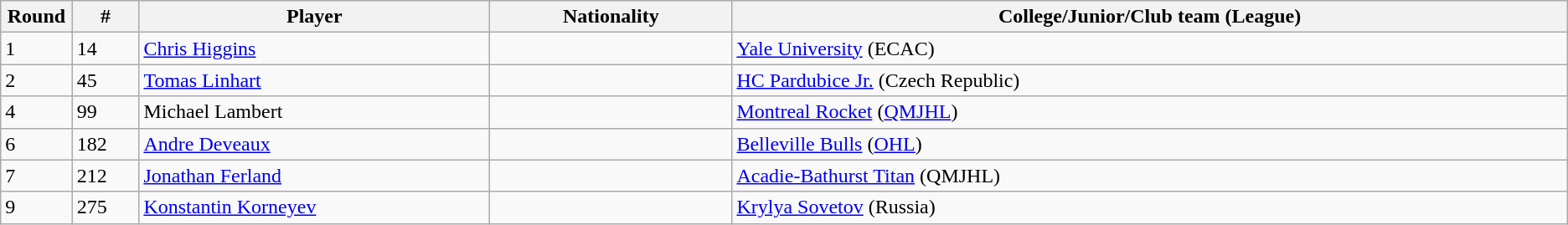<table class="wikitable">
<tr align="center">
<th bgcolor="#DDDDFF" width="4.0%">Round</th>
<th bgcolor="#DDDDFF" width="4.0%">#</th>
<th bgcolor="#DDDDFF" width="21.0%">Player</th>
<th bgcolor="#DDDDFF" width="14.5%">Nationality</th>
<th bgcolor="#DDDDFF" width="50.0%">College/Junior/Club team (League)</th>
</tr>
<tr>
<td>1</td>
<td>14</td>
<td><a href='#'>Chris Higgins</a></td>
<td></td>
<td><a href='#'>Yale University</a> (ECAC)</td>
</tr>
<tr>
<td>2</td>
<td>45</td>
<td><a href='#'>Tomas Linhart</a></td>
<td></td>
<td><a href='#'>HC Pardubice Jr.</a> (Czech Republic)</td>
</tr>
<tr>
<td>4</td>
<td>99</td>
<td>Michael Lambert</td>
<td></td>
<td><a href='#'>Montreal Rocket</a> (<a href='#'>QMJHL</a>)</td>
</tr>
<tr>
<td>6</td>
<td>182</td>
<td><a href='#'>Andre Deveaux</a></td>
<td></td>
<td><a href='#'>Belleville Bulls</a> (<a href='#'>OHL</a>)</td>
</tr>
<tr>
<td>7</td>
<td>212</td>
<td><a href='#'>Jonathan Ferland</a></td>
<td></td>
<td><a href='#'>Acadie-Bathurst Titan</a> (QMJHL)</td>
</tr>
<tr>
<td>9</td>
<td>275</td>
<td><a href='#'>Konstantin Korneyev</a></td>
<td></td>
<td><a href='#'>Krylya Sovetov</a> (Russia)</td>
</tr>
</table>
